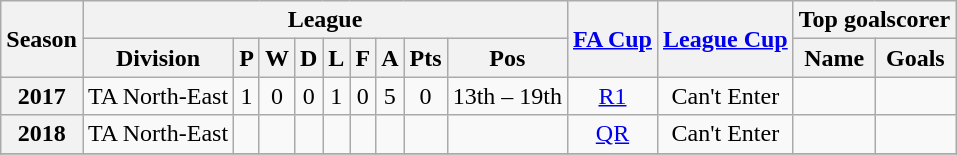<table class="wikitable" style="text-align: center">
<tr>
<th rowspan=2>Season</th>
<th colspan=9>League</th>
<th rowspan=2><a href='#'>FA Cup</a></th>
<th rowspan=2><a href='#'>League Cup</a></th>
<th colspan=2>Top goalscorer</th>
</tr>
<tr>
<th>Division</th>
<th>P</th>
<th>W</th>
<th>D</th>
<th>L</th>
<th>F</th>
<th>A</th>
<th>Pts</th>
<th>Pos</th>
<th>Name</th>
<th>Goals</th>
</tr>
<tr>
<th>2017</th>
<td>TA North-East</td>
<td>1</td>
<td>0</td>
<td>0</td>
<td>1</td>
<td>0</td>
<td>5</td>
<td>0</td>
<td>13th – 19th</td>
<td><a href='#'>R1</a></td>
<td>Can't Enter</td>
<td></td>
<td></td>
</tr>
<tr>
<th>2018</th>
<td>TA North-East</td>
<td></td>
<td></td>
<td></td>
<td></td>
<td></td>
<td></td>
<td></td>
<td></td>
<td><a href='#'>QR</a></td>
<td>Can't Enter</td>
<td></td>
<td></td>
</tr>
<tr>
</tr>
</table>
